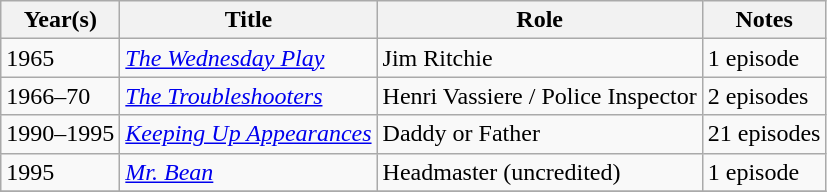<table class="wikitable sortable">
<tr>
<th>Year(s)</th>
<th>Title</th>
<th>Role</th>
<th>Notes</th>
</tr>
<tr>
<td>1965</td>
<td><em><a href='#'>The Wednesday Play</a></em></td>
<td>Jim Ritchie</td>
<td>1 episode</td>
</tr>
<tr>
<td>1966–70</td>
<td><em><a href='#'>The Troubleshooters</a></em></td>
<td>Henri Vassiere / Police Inspector</td>
<td>2 episodes</td>
</tr>
<tr>
<td>1990–1995</td>
<td><em><a href='#'>Keeping Up Appearances</a></em></td>
<td>Daddy or Father</td>
<td>21 episodes</td>
</tr>
<tr>
<td>1995</td>
<td><em><a href='#'>Mr. Bean</a></em></td>
<td>Headmaster (uncredited)</td>
<td>1 episode</td>
</tr>
<tr>
</tr>
</table>
